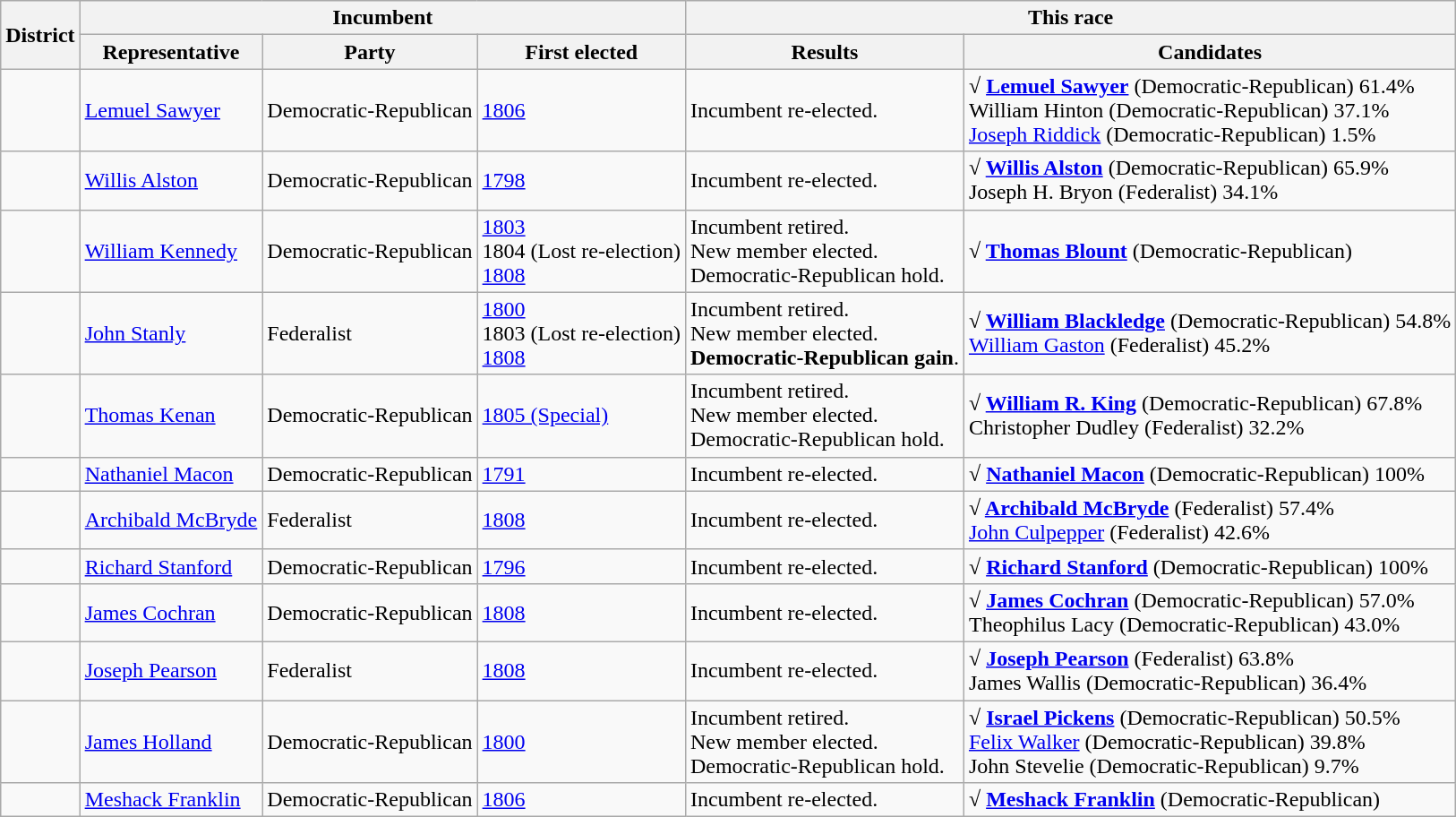<table class=wikitable>
<tr>
<th rowspan=2>District</th>
<th colspan=3>Incumbent</th>
<th colspan=2>This race</th>
</tr>
<tr>
<th>Representative</th>
<th>Party</th>
<th>First elected</th>
<th>Results</th>
<th>Candidates</th>
</tr>
<tr>
<td></td>
<td><a href='#'>Lemuel Sawyer</a></td>
<td>Democratic-Republican</td>
<td><a href='#'>1806</a></td>
<td>Incumbent re-elected.</td>
<td nowrap><strong>√ <a href='#'>Lemuel Sawyer</a></strong> (Democratic-Republican) 61.4%<br>William Hinton (Democratic-Republican) 37.1%<br><a href='#'>Joseph Riddick</a> (Democratic-Republican) 1.5%</td>
</tr>
<tr>
<td></td>
<td><a href='#'>Willis Alston</a></td>
<td>Democratic-Republican</td>
<td><a href='#'>1798</a></td>
<td>Incumbent re-elected.</td>
<td nowrap><strong>√ <a href='#'>Willis Alston</a></strong> (Democratic-Republican) 65.9%<br>Joseph H. Bryon (Federalist) 34.1%</td>
</tr>
<tr>
<td></td>
<td><a href='#'>William Kennedy</a></td>
<td>Democratic-Republican</td>
<td><a href='#'>1803</a><br>1804 (Lost re-election)<br><a href='#'>1808</a></td>
<td>Incumbent retired.<br>New member elected.<br>Democratic-Republican hold.</td>
<td nowrap><strong>√ <a href='#'>Thomas Blount</a></strong> (Democratic-Republican)<strong></strong></td>
</tr>
<tr>
<td></td>
<td><a href='#'>John Stanly</a></td>
<td>Federalist</td>
<td><a href='#'>1800</a><br>1803 (Lost re-election)<br><a href='#'>1808</a></td>
<td>Incumbent retired.<br>New member elected.<br><strong>Democratic-Republican gain</strong>.</td>
<td nowrap><strong>√ <a href='#'>William Blackledge</a></strong> (Democratic-Republican) 54.8%<br><a href='#'>William Gaston</a> (Federalist) 45.2%</td>
</tr>
<tr>
<td></td>
<td><a href='#'>Thomas Kenan</a></td>
<td>Democratic-Republican</td>
<td><a href='#'>1805 (Special)</a></td>
<td>Incumbent retired.<br>New member elected.<br>Democratic-Republican hold.</td>
<td nowrap><strong>√ <a href='#'>William R. King</a></strong> (Democratic-Republican) 67.8%<br>Christopher Dudley (Federalist) 32.2%</td>
</tr>
<tr>
<td></td>
<td><a href='#'>Nathaniel Macon</a></td>
<td>Democratic-Republican</td>
<td><a href='#'>1791</a></td>
<td>Incumbent re-elected.</td>
<td nowrap><strong>√ <a href='#'>Nathaniel Macon</a></strong> (Democratic-Republican) 100%</td>
</tr>
<tr>
<td></td>
<td><a href='#'>Archibald McBryde</a></td>
<td>Federalist</td>
<td><a href='#'>1808</a></td>
<td>Incumbent re-elected.</td>
<td nowrap><strong>√ <a href='#'>Archibald McBryde</a></strong> (Federalist) 57.4%<br><a href='#'>John Culpepper</a> (Federalist) 42.6%</td>
</tr>
<tr>
<td></td>
<td><a href='#'>Richard Stanford</a></td>
<td>Democratic-Republican</td>
<td><a href='#'>1796</a></td>
<td>Incumbent re-elected.</td>
<td nowrap><strong>√ <a href='#'>Richard Stanford</a></strong> (Democratic-Republican) 100%</td>
</tr>
<tr>
<td></td>
<td><a href='#'>James Cochran</a></td>
<td>Democratic-Republican</td>
<td><a href='#'>1808</a></td>
<td>Incumbent re-elected.</td>
<td nowrap><strong>√ <a href='#'>James Cochran</a></strong> (Democratic-Republican) 57.0%<br>Theophilus Lacy (Democratic-Republican) 43.0%</td>
</tr>
<tr>
<td></td>
<td><a href='#'>Joseph Pearson</a></td>
<td>Federalist</td>
<td><a href='#'>1808</a></td>
<td>Incumbent re-elected.</td>
<td nowrap><strong>√ <a href='#'>Joseph Pearson</a></strong> (Federalist) 63.8%<br>James Wallis (Democratic-Republican) 36.4%</td>
</tr>
<tr>
<td></td>
<td><a href='#'>James Holland</a></td>
<td>Democratic-Republican</td>
<td><a href='#'>1800</a></td>
<td>Incumbent retired.<br>New member elected.<br>Democratic-Republican hold.</td>
<td nowrap><strong>√ <a href='#'>Israel Pickens</a></strong> (Democratic-Republican) 50.5%<br><a href='#'>Felix Walker</a> (Democratic-Republican) 39.8%<br>John Stevelie (Democratic-Republican) 9.7%</td>
</tr>
<tr>
<td></td>
<td><a href='#'>Meshack Franklin</a></td>
<td>Democratic-Republican</td>
<td><a href='#'>1806</a></td>
<td>Incumbent re-elected.</td>
<td nowrap><strong>√ <a href='#'>Meshack Franklin</a></strong> (Democratic-Republican)</td>
</tr>
</table>
